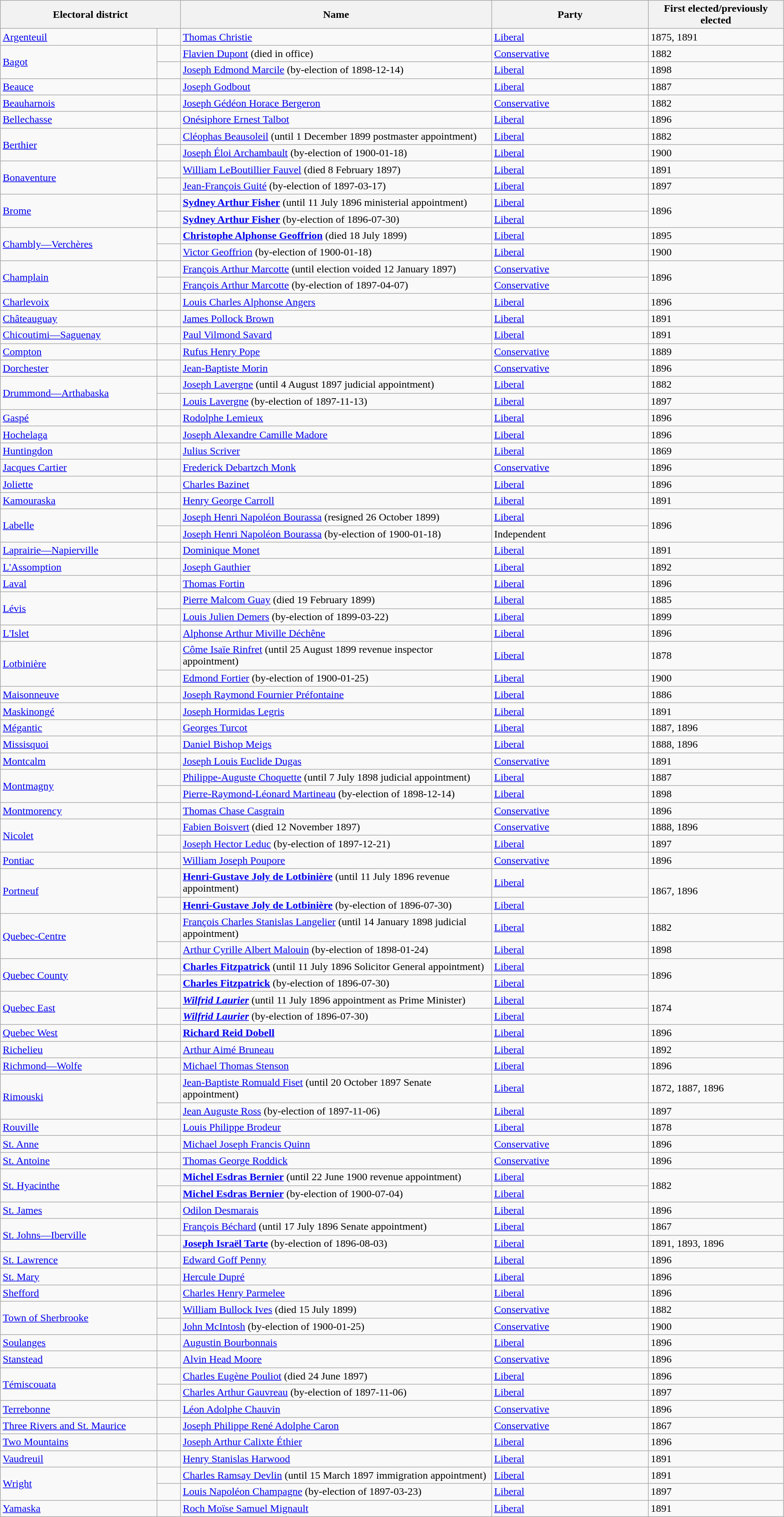<table class="wikitable" width=95%>
<tr>
<th colspan=2 width=23%>Electoral district</th>
<th>Name</th>
<th width=20%>Party</th>
<th>First elected/previously elected</th>
</tr>
<tr>
<td width=20%><a href='#'>Argenteuil</a></td>
<td></td>
<td><a href='#'>Thomas Christie</a></td>
<td><a href='#'>Liberal</a></td>
<td>1875, 1891</td>
</tr>
<tr>
<td rowspan=2><a href='#'>Bagot</a></td>
<td></td>
<td><a href='#'>Flavien Dupont</a> (died in office)</td>
<td><a href='#'>Conservative</a></td>
<td>1882</td>
</tr>
<tr>
<td></td>
<td><a href='#'>Joseph Edmond Marcile</a> (by-election of 1898-12-14)</td>
<td><a href='#'>Liberal</a></td>
<td>1898</td>
</tr>
<tr>
<td><a href='#'>Beauce</a></td>
<td></td>
<td><a href='#'>Joseph Godbout</a></td>
<td><a href='#'>Liberal</a></td>
<td>1887</td>
</tr>
<tr>
<td><a href='#'>Beauharnois</a></td>
<td></td>
<td><a href='#'>Joseph Gédéon Horace Bergeron</a></td>
<td><a href='#'>Conservative</a></td>
<td>1882</td>
</tr>
<tr>
<td><a href='#'>Bellechasse</a></td>
<td></td>
<td><a href='#'>Onésiphore Ernest Talbot</a></td>
<td><a href='#'>Liberal</a></td>
<td>1896</td>
</tr>
<tr>
<td rowspan=2><a href='#'>Berthier</a></td>
<td></td>
<td><a href='#'>Cléophas Beausoleil</a> (until 1 December 1899 postmaster appointment)</td>
<td><a href='#'>Liberal</a></td>
<td>1882</td>
</tr>
<tr>
<td></td>
<td><a href='#'>Joseph Éloi Archambault</a> (by-election of 1900-01-18)</td>
<td><a href='#'>Liberal</a></td>
<td>1900</td>
</tr>
<tr>
<td rowspan=2><a href='#'>Bonaventure</a></td>
<td></td>
<td><a href='#'>William LeBoutillier Fauvel</a> (died 8 February 1897)</td>
<td><a href='#'>Liberal</a></td>
<td>1891</td>
</tr>
<tr>
<td></td>
<td><a href='#'>Jean-François Guité</a> (by-election of 1897-03-17)</td>
<td><a href='#'>Liberal</a></td>
<td>1897</td>
</tr>
<tr>
<td rowspan=2><a href='#'>Brome</a></td>
<td></td>
<td><strong><a href='#'>Sydney Arthur Fisher</a></strong> (until 11 July 1896 ministerial appointment)</td>
<td><a href='#'>Liberal</a></td>
<td rowspan=2>1896</td>
</tr>
<tr>
<td></td>
<td><strong><a href='#'>Sydney Arthur Fisher</a></strong> (by-election of 1896-07-30)</td>
<td><a href='#'>Liberal</a></td>
</tr>
<tr>
<td rowspan=2><a href='#'>Chambly—Verchères</a></td>
<td></td>
<td><strong><a href='#'>Christophe Alphonse Geoffrion</a></strong> (died 18 July 1899)</td>
<td><a href='#'>Liberal</a></td>
<td>1895</td>
</tr>
<tr>
<td></td>
<td><a href='#'>Victor Geoffrion</a> (by-election of 1900-01-18)</td>
<td><a href='#'>Liberal</a></td>
<td>1900</td>
</tr>
<tr>
<td rowspan=2><a href='#'>Champlain</a></td>
<td></td>
<td><a href='#'>François Arthur Marcotte</a> (until election voided 12 January 1897)</td>
<td><a href='#'>Conservative</a></td>
<td rowspan=2>1896</td>
</tr>
<tr>
<td></td>
<td><a href='#'>François Arthur Marcotte</a> (by-election of 1897-04-07)</td>
<td><a href='#'>Conservative</a></td>
</tr>
<tr>
<td><a href='#'>Charlevoix</a></td>
<td></td>
<td><a href='#'>Louis Charles Alphonse Angers</a></td>
<td><a href='#'>Liberal</a></td>
<td>1896</td>
</tr>
<tr>
<td><a href='#'>Châteauguay</a></td>
<td></td>
<td><a href='#'>James Pollock Brown</a></td>
<td><a href='#'>Liberal</a></td>
<td>1891</td>
</tr>
<tr>
<td><a href='#'>Chicoutimi—Saguenay</a></td>
<td></td>
<td><a href='#'>Paul Vilmond Savard</a></td>
<td><a href='#'>Liberal</a></td>
<td>1891</td>
</tr>
<tr>
<td><a href='#'>Compton</a></td>
<td></td>
<td><a href='#'>Rufus Henry Pope</a></td>
<td><a href='#'>Conservative</a></td>
<td>1889</td>
</tr>
<tr>
<td><a href='#'>Dorchester</a></td>
<td></td>
<td><a href='#'>Jean-Baptiste Morin</a></td>
<td><a href='#'>Conservative</a></td>
<td>1896</td>
</tr>
<tr>
<td rowspan=2><a href='#'>Drummond—Arthabaska</a></td>
<td></td>
<td><a href='#'>Joseph Lavergne</a> (until 4 August 1897 judicial appointment)</td>
<td><a href='#'>Liberal</a></td>
<td>1882</td>
</tr>
<tr>
<td></td>
<td><a href='#'>Louis Lavergne</a> (by-election of 1897-11-13)</td>
<td><a href='#'>Liberal</a></td>
<td>1897</td>
</tr>
<tr>
<td><a href='#'>Gaspé</a></td>
<td></td>
<td><a href='#'>Rodolphe Lemieux</a></td>
<td><a href='#'>Liberal</a></td>
<td>1896</td>
</tr>
<tr>
<td><a href='#'>Hochelaga</a></td>
<td></td>
<td><a href='#'>Joseph Alexandre Camille Madore</a></td>
<td><a href='#'>Liberal</a></td>
<td>1896</td>
</tr>
<tr>
<td><a href='#'>Huntingdon</a></td>
<td></td>
<td><a href='#'>Julius Scriver</a></td>
<td><a href='#'>Liberal</a></td>
<td>1869</td>
</tr>
<tr>
<td><a href='#'>Jacques Cartier</a></td>
<td></td>
<td><a href='#'>Frederick Debartzch Monk</a></td>
<td><a href='#'>Conservative</a></td>
<td>1896</td>
</tr>
<tr>
<td><a href='#'>Joliette</a></td>
<td></td>
<td><a href='#'>Charles Bazinet</a></td>
<td><a href='#'>Liberal</a></td>
<td>1896</td>
</tr>
<tr>
<td><a href='#'>Kamouraska</a></td>
<td></td>
<td><a href='#'>Henry George Carroll</a></td>
<td><a href='#'>Liberal</a></td>
<td>1891</td>
</tr>
<tr>
<td rowspan=2><a href='#'>Labelle</a></td>
<td></td>
<td><a href='#'>Joseph Henri Napoléon Bourassa</a> (resigned 26 October 1899)</td>
<td><a href='#'>Liberal</a></td>
<td rowspan=2>1896</td>
</tr>
<tr>
<td></td>
<td><a href='#'>Joseph Henri Napoléon Bourassa</a> (by-election of 1900-01-18)</td>
<td>Independent</td>
</tr>
<tr>
<td><a href='#'>Laprairie—Napierville</a></td>
<td></td>
<td><a href='#'>Dominique Monet</a></td>
<td><a href='#'>Liberal</a></td>
<td>1891</td>
</tr>
<tr>
<td><a href='#'>L'Assomption</a></td>
<td></td>
<td><a href='#'>Joseph Gauthier</a></td>
<td><a href='#'>Liberal</a></td>
<td>1892</td>
</tr>
<tr>
<td><a href='#'>Laval</a></td>
<td></td>
<td><a href='#'>Thomas Fortin</a></td>
<td><a href='#'>Liberal</a></td>
<td>1896</td>
</tr>
<tr>
<td rowspan=2><a href='#'>Lévis</a></td>
<td></td>
<td><a href='#'>Pierre Malcom Guay</a> (died 19 February 1899)</td>
<td><a href='#'>Liberal</a></td>
<td>1885</td>
</tr>
<tr>
<td></td>
<td><a href='#'>Louis Julien Demers</a> (by-election of 1899-03-22)</td>
<td><a href='#'>Liberal</a></td>
<td>1899</td>
</tr>
<tr>
<td><a href='#'>L'Islet</a></td>
<td></td>
<td><a href='#'>Alphonse Arthur Miville Déchêne</a></td>
<td><a href='#'>Liberal</a></td>
<td>1896</td>
</tr>
<tr>
<td rowspan=2><a href='#'>Lotbinière</a></td>
<td></td>
<td><a href='#'>Côme Isaïe Rinfret</a> (until 25 August 1899 revenue inspector appointment)</td>
<td><a href='#'>Liberal</a></td>
<td>1878</td>
</tr>
<tr>
<td></td>
<td><a href='#'>Edmond Fortier</a> (by-election of 1900-01-25)</td>
<td><a href='#'>Liberal</a></td>
<td>1900</td>
</tr>
<tr>
<td><a href='#'>Maisonneuve</a></td>
<td></td>
<td><a href='#'>Joseph Raymond Fournier Préfontaine</a></td>
<td><a href='#'>Liberal</a></td>
<td>1886</td>
</tr>
<tr>
<td><a href='#'>Maskinongé</a></td>
<td></td>
<td><a href='#'>Joseph Hormidas Legris</a></td>
<td><a href='#'>Liberal</a></td>
<td>1891</td>
</tr>
<tr>
<td><a href='#'>Mégantic</a></td>
<td></td>
<td><a href='#'>Georges Turcot</a></td>
<td><a href='#'>Liberal</a></td>
<td>1887, 1896</td>
</tr>
<tr>
<td><a href='#'>Missisquoi</a></td>
<td></td>
<td><a href='#'>Daniel Bishop Meigs</a></td>
<td><a href='#'>Liberal</a></td>
<td>1888, 1896</td>
</tr>
<tr>
<td><a href='#'>Montcalm</a></td>
<td></td>
<td><a href='#'>Joseph Louis Euclide Dugas</a></td>
<td><a href='#'>Conservative</a></td>
<td>1891</td>
</tr>
<tr>
<td rowspan=2><a href='#'>Montmagny</a></td>
<td></td>
<td><a href='#'>Philippe-Auguste Choquette</a> (until 7 July 1898 judicial appointment)</td>
<td><a href='#'>Liberal</a></td>
<td>1887</td>
</tr>
<tr>
<td></td>
<td><a href='#'>Pierre-Raymond-Léonard Martineau</a> (by-election of 1898-12-14)</td>
<td><a href='#'>Liberal</a></td>
<td>1898</td>
</tr>
<tr>
<td><a href='#'>Montmorency</a></td>
<td></td>
<td><a href='#'>Thomas Chase Casgrain</a></td>
<td><a href='#'>Conservative</a></td>
<td>1896</td>
</tr>
<tr>
<td rowspan=2><a href='#'>Nicolet</a></td>
<td></td>
<td><a href='#'>Fabien Boisvert</a> (died 12 November 1897)</td>
<td><a href='#'>Conservative</a></td>
<td>1888, 1896</td>
</tr>
<tr>
<td></td>
<td><a href='#'>Joseph Hector Leduc</a> (by-election of 1897-12-21)</td>
<td><a href='#'>Liberal</a></td>
<td>1897</td>
</tr>
<tr>
<td><a href='#'>Pontiac</a></td>
<td></td>
<td><a href='#'>William Joseph Poupore</a></td>
<td><a href='#'>Conservative</a></td>
<td>1896</td>
</tr>
<tr>
<td rowspan=2><a href='#'>Portneuf</a></td>
<td></td>
<td><strong><a href='#'>Henri-Gustave Joly de Lotbinière</a></strong> (until 11 July 1896 revenue appointment)</td>
<td><a href='#'>Liberal</a></td>
<td rowspan=2>1867, 1896</td>
</tr>
<tr>
<td></td>
<td><strong><a href='#'>Henri-Gustave Joly de Lotbinière</a></strong> (by-election of 1896-07-30)</td>
<td><a href='#'>Liberal</a></td>
</tr>
<tr>
<td rowspan=2><a href='#'>Quebec-Centre</a></td>
<td></td>
<td><a href='#'>François Charles Stanislas Langelier</a> (until 14 January 1898 judicial appointment)</td>
<td><a href='#'>Liberal</a></td>
<td>1882</td>
</tr>
<tr>
<td></td>
<td><a href='#'>Arthur Cyrille Albert Malouin</a> (by-election of 1898-01-24)</td>
<td><a href='#'>Liberal</a></td>
<td>1898</td>
</tr>
<tr>
<td rowspan=2><a href='#'>Quebec County</a></td>
<td></td>
<td><strong><a href='#'>Charles Fitzpatrick</a></strong> (until 11 July 1896 Solicitor General appointment)</td>
<td><a href='#'>Liberal</a></td>
<td rowspan=2>1896</td>
</tr>
<tr>
<td></td>
<td><strong><a href='#'>Charles Fitzpatrick</a></strong> (by-election of 1896-07-30)</td>
<td><a href='#'>Liberal</a></td>
</tr>
<tr>
<td rowspan=2><a href='#'>Quebec East</a></td>
<td></td>
<td><strong><em><a href='#'>Wilfrid Laurier</a></em></strong> (until 11 July 1896 appointment as Prime Minister)</td>
<td><a href='#'>Liberal</a></td>
<td rowspan=2>1874</td>
</tr>
<tr>
<td></td>
<td><strong><em><a href='#'>Wilfrid Laurier</a></em></strong> (by-election of 1896-07-30)</td>
<td><a href='#'>Liberal</a></td>
</tr>
<tr>
<td><a href='#'>Quebec West</a></td>
<td></td>
<td><strong><a href='#'>Richard Reid Dobell</a></strong></td>
<td><a href='#'>Liberal</a></td>
<td>1896</td>
</tr>
<tr>
<td><a href='#'>Richelieu</a></td>
<td></td>
<td><a href='#'>Arthur Aimé Bruneau</a></td>
<td><a href='#'>Liberal</a></td>
<td>1892</td>
</tr>
<tr>
<td><a href='#'>Richmond—Wolfe</a></td>
<td></td>
<td><a href='#'>Michael Thomas Stenson</a></td>
<td><a href='#'>Liberal</a></td>
<td>1896</td>
</tr>
<tr>
<td rowspan=2><a href='#'>Rimouski</a></td>
<td></td>
<td><a href='#'>Jean-Baptiste Romuald Fiset</a> (until 20 October 1897 Senate appointment)</td>
<td><a href='#'>Liberal</a></td>
<td>1872, 1887, 1896</td>
</tr>
<tr>
<td></td>
<td><a href='#'>Jean Auguste Ross</a> (by-election of 1897-11-06)</td>
<td><a href='#'>Liberal</a></td>
<td>1897</td>
</tr>
<tr>
<td><a href='#'>Rouville</a></td>
<td></td>
<td><a href='#'>Louis Philippe Brodeur</a></td>
<td><a href='#'>Liberal</a></td>
<td>1878</td>
</tr>
<tr>
<td><a href='#'>St. Anne</a></td>
<td></td>
<td><a href='#'>Michael Joseph Francis Quinn</a></td>
<td><a href='#'>Conservative</a></td>
<td>1896</td>
</tr>
<tr>
<td><a href='#'>St. Antoine</a></td>
<td></td>
<td><a href='#'>Thomas George Roddick</a></td>
<td><a href='#'>Conservative</a></td>
<td>1896</td>
</tr>
<tr>
<td rowspan=2><a href='#'>St. Hyacinthe</a></td>
<td></td>
<td><strong><a href='#'>Michel Esdras Bernier</a></strong> (until 22 June 1900 revenue appointment)</td>
<td><a href='#'>Liberal</a></td>
<td rowspan=2>1882</td>
</tr>
<tr>
<td></td>
<td><strong><a href='#'>Michel Esdras Bernier</a></strong> (by-election of 1900-07-04)</td>
<td><a href='#'>Liberal</a></td>
</tr>
<tr>
<td><a href='#'>St. James</a></td>
<td></td>
<td><a href='#'>Odilon Desmarais</a></td>
<td><a href='#'>Liberal</a></td>
<td>1896</td>
</tr>
<tr>
<td rowspan=2><a href='#'>St. Johns—Iberville</a></td>
<td></td>
<td><a href='#'>François Béchard</a> (until 17 July 1896 Senate appointment)</td>
<td><a href='#'>Liberal</a></td>
<td>1867</td>
</tr>
<tr>
<td></td>
<td><strong><a href='#'>Joseph Israël Tarte</a></strong> (by-election of 1896-08-03)</td>
<td><a href='#'>Liberal</a></td>
<td>1891, 1893, 1896</td>
</tr>
<tr>
<td><a href='#'>St. Lawrence</a></td>
<td></td>
<td><a href='#'>Edward Goff Penny</a></td>
<td><a href='#'>Liberal</a></td>
<td>1896</td>
</tr>
<tr>
<td><a href='#'>St. Mary</a></td>
<td></td>
<td><a href='#'>Hercule Dupré</a></td>
<td><a href='#'>Liberal</a></td>
<td>1896</td>
</tr>
<tr>
<td><a href='#'>Shefford</a></td>
<td></td>
<td><a href='#'>Charles Henry Parmelee</a></td>
<td><a href='#'>Liberal</a></td>
<td>1896</td>
</tr>
<tr>
<td rowspan=2><a href='#'>Town of Sherbrooke</a></td>
<td></td>
<td><a href='#'>William Bullock Ives</a> (died 15 July 1899)</td>
<td><a href='#'>Conservative</a></td>
<td>1882</td>
</tr>
<tr>
<td></td>
<td><a href='#'>John McIntosh</a> (by-election of 1900-01-25)</td>
<td><a href='#'>Conservative</a></td>
<td>1900</td>
</tr>
<tr>
<td><a href='#'>Soulanges</a></td>
<td></td>
<td><a href='#'>Augustin Bourbonnais</a></td>
<td><a href='#'>Liberal</a></td>
<td>1896</td>
</tr>
<tr>
<td><a href='#'>Stanstead</a></td>
<td></td>
<td><a href='#'>Alvin Head Moore</a></td>
<td><a href='#'>Conservative</a></td>
<td>1896</td>
</tr>
<tr>
<td rowspan=2><a href='#'>Témiscouata</a></td>
<td></td>
<td><a href='#'>Charles Eugène Pouliot</a> (died 24 June 1897)</td>
<td><a href='#'>Liberal</a></td>
<td>1896</td>
</tr>
<tr>
<td></td>
<td><a href='#'>Charles Arthur Gauvreau</a> (by-election of 1897-11-06)</td>
<td><a href='#'>Liberal</a></td>
<td>1897</td>
</tr>
<tr>
<td><a href='#'>Terrebonne</a></td>
<td></td>
<td><a href='#'>Léon Adolphe Chauvin</a></td>
<td><a href='#'>Conservative</a></td>
<td>1896</td>
</tr>
<tr>
<td><a href='#'>Three Rivers and St. Maurice</a></td>
<td></td>
<td><a href='#'>Joseph Philippe René Adolphe Caron</a></td>
<td><a href='#'>Conservative</a></td>
<td>1867</td>
</tr>
<tr>
<td><a href='#'>Two Mountains</a></td>
<td></td>
<td><a href='#'>Joseph Arthur Calixte Éthier</a></td>
<td><a href='#'>Liberal</a></td>
<td>1896</td>
</tr>
<tr>
<td><a href='#'>Vaudreuil</a></td>
<td></td>
<td><a href='#'>Henry Stanislas Harwood</a></td>
<td><a href='#'>Liberal</a></td>
<td>1891</td>
</tr>
<tr>
<td rowspan=2><a href='#'>Wright</a></td>
<td></td>
<td><a href='#'>Charles Ramsay Devlin</a> (until 15 March 1897 immigration appointment)</td>
<td><a href='#'>Liberal</a></td>
<td>1891</td>
</tr>
<tr>
<td></td>
<td><a href='#'>Louis Napoléon Champagne</a> (by-election of 1897-03-23)</td>
<td><a href='#'>Liberal</a></td>
<td>1897</td>
</tr>
<tr>
<td><a href='#'>Yamaska</a></td>
<td></td>
<td><a href='#'>Roch Moïse Samuel Mignault</a></td>
<td><a href='#'>Liberal</a></td>
<td>1891</td>
</tr>
</table>
